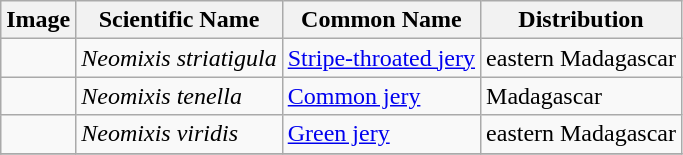<table class="wikitable">
<tr>
<th>Image</th>
<th>Scientific Name</th>
<th>Common Name</th>
<th>Distribution</th>
</tr>
<tr>
<td></td>
<td><em>Neomixis striatigula</em></td>
<td><a href='#'>Stripe-throated jery</a></td>
<td>eastern Madagascar</td>
</tr>
<tr>
<td></td>
<td><em>Neomixis tenella</em></td>
<td><a href='#'>Common jery</a></td>
<td>Madagascar</td>
</tr>
<tr>
<td></td>
<td><em>Neomixis viridis</em></td>
<td><a href='#'>Green jery</a></td>
<td>eastern Madagascar</td>
</tr>
<tr>
</tr>
</table>
